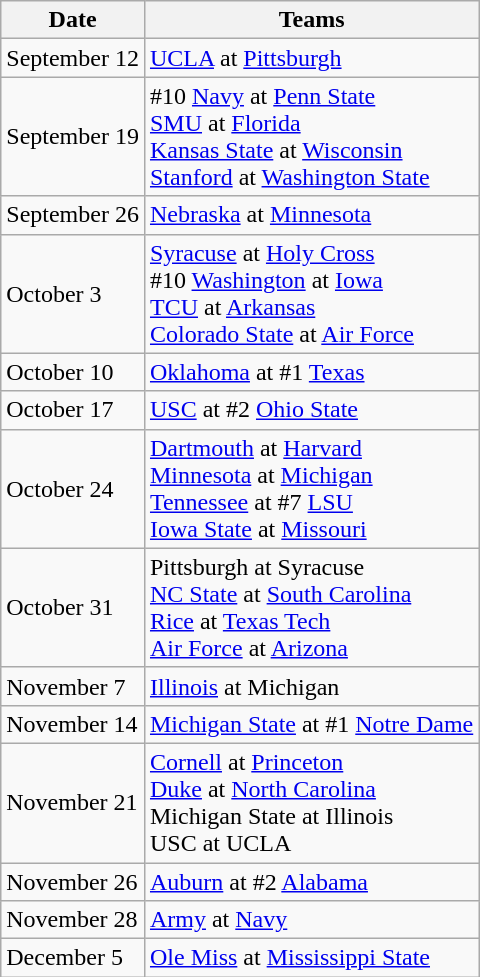<table class="wikitable">
<tr>
<th>Date</th>
<th>Teams</th>
</tr>
<tr>
<td>September 12</td>
<td><a href='#'>UCLA</a> at <a href='#'>Pittsburgh</a></td>
</tr>
<tr>
<td>September 19</td>
<td>#10 <a href='#'>Navy</a> at <a href='#'>Penn State</a><br><a href='#'>SMU</a> at <a href='#'>Florida</a><br><a href='#'>Kansas State</a> at <a href='#'>Wisconsin</a><br><a href='#'>Stanford</a> at <a href='#'>Washington State</a></td>
</tr>
<tr>
<td>September 26</td>
<td><a href='#'>Nebraska</a> at <a href='#'>Minnesota</a></td>
</tr>
<tr>
<td>October 3</td>
<td><a href='#'>Syracuse</a> at <a href='#'>Holy Cross</a><br>#10 <a href='#'>Washington</a> at <a href='#'>Iowa</a><br><a href='#'>TCU</a> at <a href='#'>Arkansas</a><br><a href='#'>Colorado State</a> at <a href='#'>Air Force</a></td>
</tr>
<tr>
<td>October 10</td>
<td><a href='#'>Oklahoma</a> at #1 <a href='#'>Texas</a></td>
</tr>
<tr>
<td>October 17</td>
<td><a href='#'>USC</a> at #2 <a href='#'>Ohio State</a></td>
</tr>
<tr>
<td>October 24</td>
<td><a href='#'>Dartmouth</a> at <a href='#'>Harvard</a><br><a href='#'>Minnesota</a> at <a href='#'>Michigan</a><br><a href='#'>Tennessee</a> at #7 <a href='#'>LSU</a><br><a href='#'>Iowa State</a> at <a href='#'>Missouri</a></td>
</tr>
<tr>
<td>October 31</td>
<td>Pittsburgh at Syracuse<br><a href='#'>NC State</a> at <a href='#'>South Carolina</a><br><a href='#'>Rice</a> at <a href='#'>Texas Tech</a><br><a href='#'>Air Force</a> at <a href='#'>Arizona</a></td>
</tr>
<tr>
<td>November 7</td>
<td><a href='#'>Illinois</a> at Michigan</td>
</tr>
<tr>
<td>November 14</td>
<td><a href='#'>Michigan State</a> at #1 <a href='#'>Notre Dame</a></td>
</tr>
<tr>
<td>November 21</td>
<td><a href='#'>Cornell</a> at <a href='#'>Princeton</a><br><a href='#'>Duke</a> at <a href='#'>North Carolina</a><br>Michigan State at Illinois<br>USC at UCLA</td>
</tr>
<tr>
<td>November 26</td>
<td><a href='#'>Auburn</a> at #2 <a href='#'>Alabama</a></td>
</tr>
<tr>
<td>November 28</td>
<td><a href='#'>Army</a> at <a href='#'>Navy</a></td>
</tr>
<tr>
<td>December 5</td>
<td><a href='#'>Ole Miss</a> at <a href='#'>Mississippi State</a></td>
</tr>
</table>
